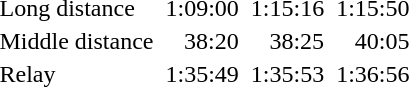<table>
<tr style="vertical-align:top;">
<td>Long distance</td>
<td></td>
<td style="text-align:right;">1:09:00</td>
<td></td>
<td style="text-align:right;">1:15:16</td>
<td></td>
<td style="text-align:right;">1:15:50</td>
</tr>
<tr style="vertical-align:top;">
<td>Middle distance</td>
<td></td>
<td style="text-align:right;">38:20</td>
<td></td>
<td style="text-align:right;">38:25</td>
<td><br></td>
<td style="text-align:right;">40:05</td>
</tr>
<tr style="vertical-align:top;">
<td>Relay</td>
<td></td>
<td>1:35:49</td>
<td></td>
<td>1:35:53</td>
<td></td>
<td>1:36:56</td>
</tr>
</table>
